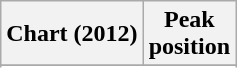<table class="wikitable sortable">
<tr>
<th>Chart (2012)</th>
<th>Peak<br>position</th>
</tr>
<tr>
</tr>
<tr>
</tr>
<tr>
</tr>
</table>
